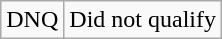<table class="wikitable">
<tr>
<td>DNQ</td>
<td>Did not qualify</td>
</tr>
</table>
